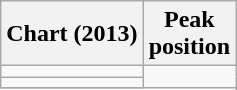<table class="wikitable sortable">
<tr>
<th>Chart (2013)</th>
<th>Peak<br>position</th>
</tr>
<tr>
<td></td>
</tr>
<tr>
<td></td>
</tr>
<tr>
</tr>
</table>
